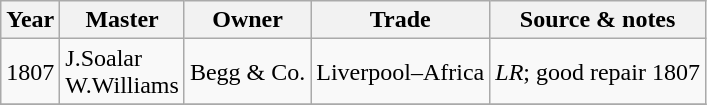<table class=" wikitable">
<tr>
<th>Year</th>
<th>Master</th>
<th>Owner</th>
<th>Trade</th>
<th>Source & notes</th>
</tr>
<tr>
<td>1807</td>
<td>J.Soalar<br>W.Williams</td>
<td>Begg & Co.</td>
<td>Liverpool–Africa</td>
<td><em>LR</em>; good repair 1807</td>
</tr>
<tr>
</tr>
</table>
